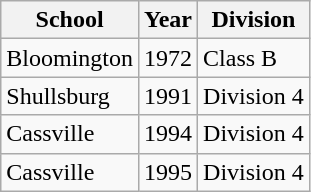<table class="wikitable">
<tr>
<th>School</th>
<th>Year</th>
<th>Division</th>
</tr>
<tr>
<td>Bloomington</td>
<td>1972</td>
<td>Class B</td>
</tr>
<tr>
<td>Shullsburg</td>
<td>1991</td>
<td>Division 4</td>
</tr>
<tr>
<td>Cassville</td>
<td>1994</td>
<td>Division 4</td>
</tr>
<tr>
<td>Cassville</td>
<td>1995</td>
<td>Division 4</td>
</tr>
</table>
